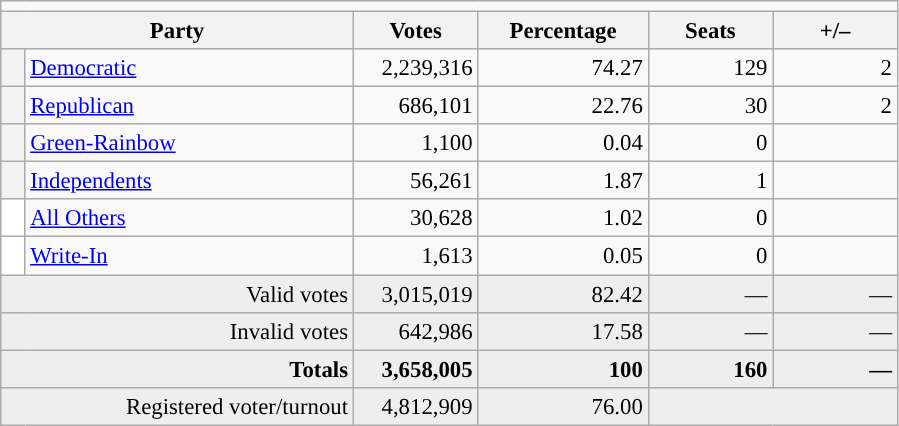<table class="wikitable" style="font-size:95%;">
<tr>
<td colspan=10 align=center></td>
</tr>
<tr>
<th colspan=2 style="width: 15em">Party</th>
<th style="width: 5em">Votes</th>
<th style="width: 7em">Percentage</th>
<th style="width: 5em">Seats</th>
<th style="width: 5em">+/–</th>
</tr>
<tr>
<th style="background:"></th>
<td style="width: 130px"><a href='#'>Democratic</a></td>
<td align="right">2,239,316</td>
<td align="right">74.27</td>
<td align="right">129</td>
<td align="right"> 2</td>
</tr>
<tr>
<th style="background:"></th>
<td style="width: 130px"><a href='#'>Republican</a></td>
<td align="right">686,101</td>
<td align="right">22.76</td>
<td align="right">30</td>
<td align="right"> 2</td>
</tr>
<tr>
<th style="background:"></th>
<td style="width: 130px"><a href='#'>Green-Rainbow</a></td>
<td align="right">1,100</td>
<td align="right">0.04</td>
<td align="right">0</td>
<td align="right"></td>
</tr>
<tr>
<th style="background:"></th>
<td style="width: 130px"><a href='#'>Independents</a></td>
<td align="right">56,261</td>
<td align="right">1.87</td>
<td align="right">1</td>
<td align="right"></td>
</tr>
<tr>
<th style="background-color:#FFFFFF; width: 3px"></th>
<td style="width: 130px"><a href='#'>All Others</a></td>
<td align="right">30,628</td>
<td align="right">1.02</td>
<td align="right">0</td>
<td align="right"></td>
</tr>
<tr>
<th style="background-color:#FFFFFF; width: 3px"></th>
<td style="width: 130px"><a href='#'>Write-In</a></td>
<td align="right">1,613</td>
<td align="right">0.05</td>
<td align="right">0</td>
<td align="right"></td>
</tr>
<tr bgcolor="#EEEEEE">
<td colspan="2" align="right">Valid votes</td>
<td align="right">3,015,019</td>
<td align="right">82.42</td>
<td align="right">—</td>
<td align="right">—</td>
</tr>
<tr bgcolor="#EEEEEE">
<td colspan="2" align="right">Invalid votes</td>
<td align="right">642,986</td>
<td align="right">17.58</td>
<td align="right">—</td>
<td align="right">—</td>
</tr>
<tr bgcolor="#EEEEEE">
<td colspan="2" align="right"><strong>Totals</strong></td>
<td align="right"><strong>3,658,005</strong></td>
<td align="right"><strong>100</strong></td>
<td align="right"><strong>160</strong></td>
<td align="right"><strong>—</strong></td>
</tr>
<tr bgcolor="#EEEEEE">
<td colspan="2" align="right">Registered voter/turnout</td>
<td align="right">4,812,909</td>
<td align="right">76.00</td>
<td colspan="2" align="right"></td>
</tr>
</table>
